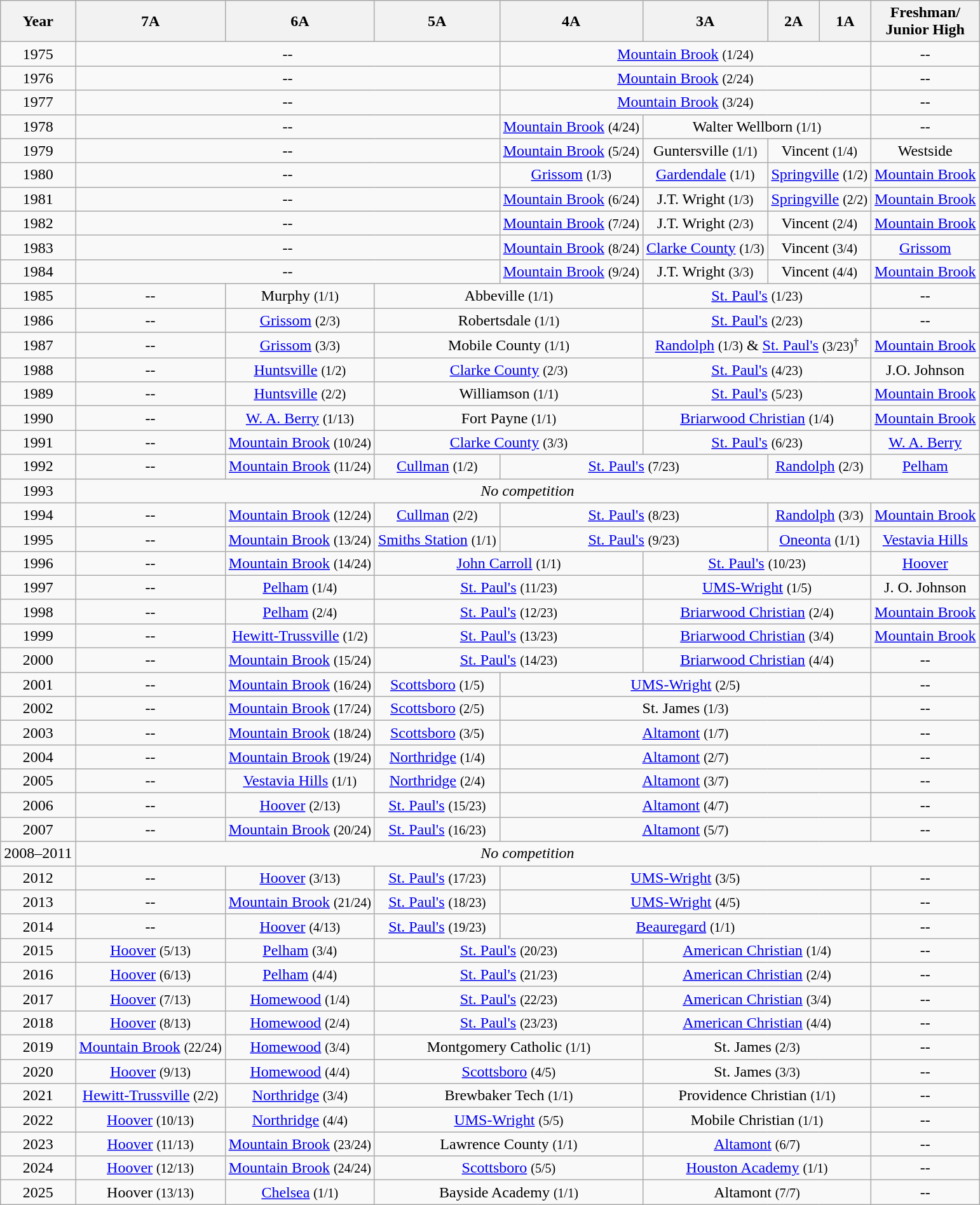<table class="wikitable" style="text-align:center">
<tr>
<th>Year</th>
<th>7A</th>
<th>6A</th>
<th>5A</th>
<th>4A</th>
<th>3A</th>
<th>2A</th>
<th>1A</th>
<th>Freshman/<br>Junior High</th>
</tr>
<tr>
<td>1975</td>
<td colspan="3">--</td>
<td colspan="4"><a href='#'>Mountain Brook</a> <small>(1/24)</small></td>
<td>--</td>
</tr>
<tr>
<td>1976</td>
<td colspan="3">--</td>
<td colspan="4"><a href='#'>Mountain Brook</a> <small>(2/24)</small></td>
<td>--</td>
</tr>
<tr>
<td>1977</td>
<td colspan="3">--</td>
<td colspan="4"><a href='#'>Mountain Brook</a> <small>(3/24)</small></td>
<td>--</td>
</tr>
<tr>
<td>1978</td>
<td colspan="3">--</td>
<td><a href='#'>Mountain Brook</a> <small>(4/24)</small></td>
<td colspan="3">Walter Wellborn <small>(1/1)</small></td>
<td>--</td>
</tr>
<tr>
<td>1979</td>
<td colspan="3">--</td>
<td><a href='#'>Mountain Brook</a> <small>(5/24)</small></td>
<td>Guntersville <small>(1/1)</small></td>
<td colspan="2">Vincent <small>(1/4)</small></td>
<td>Westside</td>
</tr>
<tr>
<td>1980</td>
<td colspan="3">--</td>
<td><a href='#'>Grissom</a> <small>(1/3)</small></td>
<td><a href='#'>Gardendale</a> <small>(1/1)</small></td>
<td colspan="2"><a href='#'>Springville</a> <small>(1/2)</small></td>
<td><a href='#'>Mountain Brook</a></td>
</tr>
<tr>
<td>1981</td>
<td colspan="3">--</td>
<td><a href='#'>Mountain Brook</a> <small>(6/24)</small></td>
<td>J.T. Wright <small>(1/3)</small></td>
<td colspan="2"><a href='#'>Springville</a> <small>(2/2)</small></td>
<td><a href='#'>Mountain Brook</a></td>
</tr>
<tr>
<td>1982</td>
<td colspan="3">--</td>
<td><a href='#'>Mountain Brook</a> <small>(7/24)</small></td>
<td>J.T. Wright <small>(2/3)</small></td>
<td colspan="2">Vincent <small>(2/4)</small></td>
<td><a href='#'>Mountain Brook</a></td>
</tr>
<tr>
<td>1983</td>
<td colspan="3">--</td>
<td><a href='#'>Mountain Brook</a> <small>(8/24)</small></td>
<td><a href='#'>Clarke County</a> <small>(1/3)</small></td>
<td colspan="2">Vincent <small>(3/4)</small></td>
<td><a href='#'>Grissom</a></td>
</tr>
<tr>
<td>1984</td>
<td colspan="3">--</td>
<td><a href='#'>Mountain Brook</a> <small>(9/24)</small></td>
<td>J.T. Wright <small>(3/3)</small></td>
<td colspan="2">Vincent <small>(4/4)</small></td>
<td><a href='#'>Mountain Brook</a></td>
</tr>
<tr>
<td>1985</td>
<td>--</td>
<td>Murphy <small>(1/1)</small></td>
<td colspan="2">Abbeville <small>(1/1)</small></td>
<td colspan="3"><a href='#'>St. Paul's</a> <small>(1/23)</small></td>
<td>--</td>
</tr>
<tr>
<td>1986</td>
<td>--</td>
<td><a href='#'>Grissom</a> <small>(2/3)</small></td>
<td colspan="2">Robertsdale <small>(1/1)</small></td>
<td colspan="3"><a href='#'>St. Paul's</a> <small>(2/23)</small></td>
<td>--</td>
</tr>
<tr>
<td>1987</td>
<td>--</td>
<td><a href='#'>Grissom</a> <small>(3/3)</small></td>
<td colspan="2">Mobile County <small>(1/1)</small></td>
<td colspan="3"><a href='#'>Randolph</a> <small>(1/3)</small> & <a href='#'>St. Paul's</a> <small>(3/23)<sup>†</sup></small></td>
<td><a href='#'>Mountain Brook</a></td>
</tr>
<tr>
<td>1988</td>
<td>--</td>
<td><a href='#'>Huntsville</a> <small>(1/2)</small></td>
<td colspan="2"><a href='#'>Clarke County</a> <small>(2/3)</small></td>
<td colspan="3"><a href='#'>St. Paul's</a> <small>(4/23)</small></td>
<td>J.O. Johnson</td>
</tr>
<tr>
<td>1989</td>
<td>--</td>
<td><a href='#'>Huntsville</a> <small>(2/2)</small></td>
<td colspan="2">Williamson <small>(1/1)</small></td>
<td colspan="3"><a href='#'>St. Paul's</a> <small>(5/23)</small></td>
<td><a href='#'>Mountain Brook</a></td>
</tr>
<tr>
<td>1990</td>
<td>--</td>
<td><a href='#'>W. A. Berry</a> <small>(1/13)</small></td>
<td colspan="2">Fort Payne <small>(1/1)</small></td>
<td colspan="3"><a href='#'>Briarwood Christian</a> <small>(1/4)</small></td>
<td><a href='#'>Mountain Brook</a></td>
</tr>
<tr>
<td>1991</td>
<td>--</td>
<td><a href='#'>Mountain Brook</a> <small>(10/24)</small></td>
<td colspan="2"><a href='#'>Clarke County</a> <small>(3/3)</small></td>
<td colspan="3"><a href='#'>St. Paul's</a> <small>(6/23)</small></td>
<td><a href='#'>W. A. Berry</a></td>
</tr>
<tr>
<td>1992</td>
<td>--</td>
<td><a href='#'>Mountain Brook</a> <small>(11/24)</small></td>
<td><a href='#'>Cullman</a> <small>(1/2)</small></td>
<td colspan="2"><a href='#'>St. Paul's</a> <small>(7/23)</small></td>
<td colspan="2"><a href='#'>Randolph</a> <small>(2/3)</small></td>
<td><a href='#'>Pelham</a></td>
</tr>
<tr>
<td>1993</td>
<td colspan="8"><em>No competition</em></td>
</tr>
<tr>
<td>1994</td>
<td>--</td>
<td><a href='#'>Mountain Brook</a> <small>(12/24)</small></td>
<td><a href='#'>Cullman</a> <small>(2/2)</small></td>
<td colspan="2"><a href='#'>St. Paul's</a> <small>(8/23)</small></td>
<td colspan="2"><a href='#'>Randolph</a> <small>(3/3)</small></td>
<td><a href='#'>Mountain Brook</a></td>
</tr>
<tr>
<td>1995</td>
<td>--</td>
<td><a href='#'>Mountain Brook</a> <small>(13/24)</small></td>
<td><a href='#'>Smiths Station</a> <small>(1/1)</small></td>
<td colspan="2"><a href='#'>St. Paul's</a> <small>(9/23)</small></td>
<td colspan="2"><a href='#'>Oneonta</a> <small>(1/1)</small></td>
<td><a href='#'>Vestavia Hills</a></td>
</tr>
<tr>
<td>1996</td>
<td>--</td>
<td><a href='#'>Mountain Brook</a> <small>(14/24)</small></td>
<td colspan="2"><a href='#'>John Carroll</a> <small>(1/1)</small></td>
<td colspan="3"><a href='#'>St. Paul's</a> <small>(10/23)</small></td>
<td><a href='#'>Hoover</a></td>
</tr>
<tr>
<td>1997</td>
<td>--</td>
<td><a href='#'>Pelham</a> <small>(1/4)</small></td>
<td colspan="2"><a href='#'>St. Paul's</a> <small>(11/23)</small></td>
<td colspan="3"><a href='#'>UMS-Wright</a> <small>(1/5)</small></td>
<td>J. O. Johnson</td>
</tr>
<tr>
<td>1998</td>
<td>--</td>
<td><a href='#'>Pelham</a> <small>(2/4)</small></td>
<td colspan="2"><a href='#'>St. Paul's</a> <small>(12/23)</small></td>
<td colspan="3"><a href='#'>Briarwood Christian</a> <small>(2/4)</small></td>
<td><a href='#'>Mountain Brook</a></td>
</tr>
<tr>
<td>1999</td>
<td>--</td>
<td><a href='#'>Hewitt-Trussville</a> <small>(1/2)</small></td>
<td colspan="2"><a href='#'>St. Paul's</a> <small>(13/23)</small></td>
<td colspan="3"><a href='#'>Briarwood Christian</a> <small>(3/4)</small></td>
<td><a href='#'>Mountain Brook</a></td>
</tr>
<tr>
<td>2000</td>
<td>--</td>
<td><a href='#'>Mountain Brook</a> <small>(15/24)</small></td>
<td colspan="2"><a href='#'>St. Paul's</a> <small>(14/23)</small></td>
<td colspan="3"><a href='#'>Briarwood Christian</a> <small>(4/4)</small></td>
<td>--</td>
</tr>
<tr>
<td>2001</td>
<td>--</td>
<td><a href='#'>Mountain Brook</a> <small>(16/24)</small></td>
<td><a href='#'>Scottsboro</a> <small>(1/5)</small></td>
<td colspan="4"><a href='#'>UMS-Wright</a> <small>(2/5)</small></td>
<td>--</td>
</tr>
<tr>
<td>2002</td>
<td>--</td>
<td><a href='#'>Mountain Brook</a> <small>(17/24)</small></td>
<td><a href='#'>Scottsboro</a> <small>(2/5)</small></td>
<td colspan="4">St. James <small>(1/3)</small></td>
<td>--</td>
</tr>
<tr>
<td>2003</td>
<td>--</td>
<td><a href='#'>Mountain Brook</a> <small>(18/24)</small></td>
<td><a href='#'>Scottsboro</a> <small>(3/5)</small></td>
<td colspan="4"><a href='#'>Altamont</a> <small>(1/7)</small></td>
<td>--</td>
</tr>
<tr>
<td>2004</td>
<td>--</td>
<td><a href='#'>Mountain Brook</a> <small>(19/24)</small></td>
<td><a href='#'>Northridge</a>  <small>(1/4)</small></td>
<td colspan="4"><a href='#'>Altamont</a> <small>(2/7)</small></td>
<td>--</td>
</tr>
<tr>
<td>2005</td>
<td>--</td>
<td><a href='#'>Vestavia Hills</a> <small>(1/1)</small></td>
<td><a href='#'>Northridge</a> <small>(2/4)</small></td>
<td colspan="4"><a href='#'>Altamont</a> <small>(3/7)</small></td>
<td>--</td>
</tr>
<tr>
<td>2006</td>
<td>--</td>
<td><a href='#'>Hoover</a> <small>(2/13)</small></td>
<td><a href='#'>St. Paul's</a> <small>(15/23)</small></td>
<td colspan="4"><a href='#'>Altamont</a> <small>(4/7)</small></td>
<td>--</td>
</tr>
<tr>
<td>2007</td>
<td>--</td>
<td><a href='#'>Mountain Brook</a> <small>(20/24)</small></td>
<td><a href='#'>St. Paul's</a> <small>(16/23)</small></td>
<td colspan="4"><a href='#'>Altamont</a> <small>(5/7)</small></td>
<td>--</td>
</tr>
<tr>
<td>2008–2011</td>
<td colspan="8"><em>No competition</em></td>
</tr>
<tr>
<td>2012</td>
<td>--</td>
<td><a href='#'>Hoover</a> <small>(3/13)</small></td>
<td><a href='#'>St. Paul's</a> <small>(17/23)</small></td>
<td colspan="4"><a href='#'>UMS-Wright</a> <small>(3/5)</small></td>
<td>--</td>
</tr>
<tr>
<td>2013</td>
<td>--</td>
<td><a href='#'>Mountain Brook</a> <small>(21/24)</small></td>
<td><a href='#'>St. Paul's</a> <small>(18/23)</small></td>
<td colspan="4"><a href='#'>UMS-Wright</a> <small>(4/5)</small></td>
<td>--</td>
</tr>
<tr>
<td>2014</td>
<td>--</td>
<td><a href='#'>Hoover</a> <small>(4/13)</small></td>
<td><a href='#'>St. Paul's</a> <small>(19/23)</small></td>
<td colspan="4"><a href='#'>Beauregard</a> <small>(1/1)</small></td>
<td>--</td>
</tr>
<tr>
<td>2015</td>
<td><a href='#'>Hoover</a> <small>(5/13)</small></td>
<td><a href='#'>Pelham</a> <small>(3/4)</small></td>
<td colspan="2"><a href='#'>St. Paul's</a> <small>(20/23)</small></td>
<td colspan="3"><a href='#'>American Christian</a> <small>(1/4)</small></td>
<td>--</td>
</tr>
<tr>
<td>2016</td>
<td><a href='#'>Hoover</a> <small>(6/13)</small></td>
<td><a href='#'>Pelham</a> <small>(4/4)</small></td>
<td colspan="2"><a href='#'>St. Paul's</a> <small>(21/23)</small></td>
<td colspan="3"><a href='#'>American Christian</a> <small>(2/4)</small></td>
<td>--</td>
</tr>
<tr>
<td>2017</td>
<td><a href='#'>Hoover</a> <small>(7/13)</small></td>
<td><a href='#'>Homewood</a> <small>(1/4)</small></td>
<td colspan="2"><a href='#'>St. Paul's</a> <small>(22/23)</small></td>
<td colspan="3"><a href='#'>American Christian</a> <small>(3/4)</small></td>
<td>--</td>
</tr>
<tr>
<td>2018</td>
<td><a href='#'>Hoover</a> <small>(8/13)</small></td>
<td><a href='#'>Homewood</a> <small>(2/4)</small></td>
<td colspan="2"><a href='#'>St. Paul's</a> <small>(23/23)</small></td>
<td colspan="3"><a href='#'>American Christian</a> <small>(4/4)</small></td>
<td>--</td>
</tr>
<tr>
<td>2019</td>
<td><a href='#'>Mountain Brook</a> <small>(22/24)</small></td>
<td><a href='#'>Homewood</a> <small>(3/4)</small></td>
<td colspan="2">Montgomery Catholic <small>(1/1)</small></td>
<td colspan="3">St. James <small>(2/3)</small></td>
<td>--</td>
</tr>
<tr>
<td>2020</td>
<td><a href='#'>Hoover</a> <small>(9/13)</small></td>
<td><a href='#'>Homewood</a> <small>(4/4)</small></td>
<td colspan="2"><a href='#'>Scottsboro</a> <small>(4/5)</small></td>
<td colspan="3">St. James <small>(3/3)</small></td>
<td>--</td>
</tr>
<tr>
<td>2021</td>
<td><a href='#'>Hewitt-Trussville</a> <small>(2/2)</small></td>
<td><a href='#'>Northridge</a> <small>(3/4)</small></td>
<td colspan="2">Brewbaker Tech <small>(1/1)</small></td>
<td colspan="3">Providence Christian <small>(1/1)</small></td>
<td>--</td>
</tr>
<tr>
<td>2022</td>
<td><a href='#'>Hoover</a> <small>(10/13)</small></td>
<td><a href='#'>Northridge</a> <small>(4/4)</small></td>
<td colspan="2"><a href='#'>UMS-Wright</a> <small>(5/5)</small></td>
<td colspan="3">Mobile Christian <small>(1/1)</small></td>
<td>--</td>
</tr>
<tr>
<td>2023</td>
<td><a href='#'>Hoover</a> <small>(11/13)</small></td>
<td><a href='#'>Mountain Brook</a> <small>(23/24)</small></td>
<td colspan="2">Lawrence County <small>(1/1)</small></td>
<td colspan="3"><a href='#'>Altamont</a> <small>(6/7)</small></td>
<td>--</td>
</tr>
<tr>
<td>2024</td>
<td><a href='#'>Hoover</a> <small>(12/13)</small></td>
<td><a href='#'>Mountain Brook</a> <small>(24/24)</small></td>
<td colspan="2"><a href='#'>Scottsboro</a> <small>(5/5)</small></td>
<td colspan="3"><a href='#'>Houston Academy</a> <small>(1/1)</small></td>
<td>--</td>
</tr>
<tr>
<td>2025</td>
<td>Hoover <small>(13/13)</small></td>
<td><a href='#'>Chelsea</a> <small>(1/1)</small></td>
<td colspan="2">Bayside Academy <small>(1/1)</small></td>
<td colspan="3">Altamont <small>(7/7)</small></td>
<td>--</td>
</tr>
</table>
